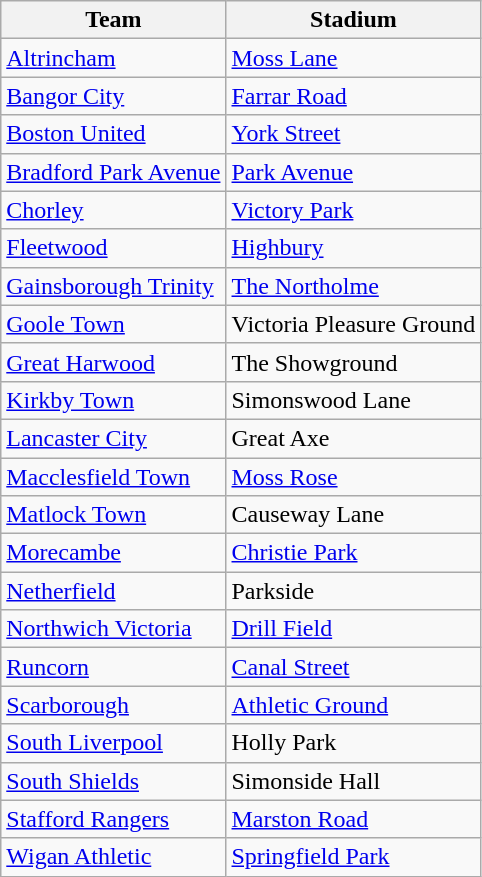<table class="wikitable sortable">
<tr>
<th>Team</th>
<th>Stadium</th>
</tr>
<tr>
<td><a href='#'>Altrincham</a></td>
<td><a href='#'>Moss Lane</a></td>
</tr>
<tr>
<td><a href='#'>Bangor City</a></td>
<td><a href='#'>Farrar Road</a></td>
</tr>
<tr>
<td><a href='#'>Boston United</a></td>
<td><a href='#'>York Street</a></td>
</tr>
<tr>
<td><a href='#'>Bradford Park Avenue</a></td>
<td><a href='#'>Park Avenue</a></td>
</tr>
<tr>
<td><a href='#'>Chorley</a></td>
<td><a href='#'>Victory Park</a></td>
</tr>
<tr>
<td><a href='#'>Fleetwood</a></td>
<td><a href='#'>Highbury</a></td>
</tr>
<tr>
<td><a href='#'>Gainsborough Trinity</a></td>
<td><a href='#'>The Northolme</a></td>
</tr>
<tr>
<td><a href='#'>Goole Town</a></td>
<td>Victoria Pleasure Ground</td>
</tr>
<tr>
<td><a href='#'>Great Harwood</a></td>
<td>The Showground</td>
</tr>
<tr>
<td><a href='#'>Kirkby Town</a></td>
<td>Simonswood Lane</td>
</tr>
<tr>
<td><a href='#'>Lancaster City</a></td>
<td>Great Axe</td>
</tr>
<tr>
<td><a href='#'>Macclesfield Town</a></td>
<td><a href='#'>Moss Rose</a></td>
</tr>
<tr>
<td><a href='#'>Matlock Town</a></td>
<td>Causeway Lane</td>
</tr>
<tr>
<td><a href='#'>Morecambe</a></td>
<td><a href='#'>Christie Park</a></td>
</tr>
<tr>
<td><a href='#'>Netherfield</a></td>
<td>Parkside</td>
</tr>
<tr>
<td><a href='#'>Northwich Victoria</a></td>
<td><a href='#'>Drill Field</a></td>
</tr>
<tr>
<td><a href='#'>Runcorn</a></td>
<td><a href='#'>Canal Street</a></td>
</tr>
<tr>
<td><a href='#'>Scarborough</a></td>
<td><a href='#'>Athletic Ground</a></td>
</tr>
<tr>
<td><a href='#'>South Liverpool</a></td>
<td>Holly Park</td>
</tr>
<tr>
<td><a href='#'>South Shields</a></td>
<td>Simonside Hall</td>
</tr>
<tr>
<td><a href='#'>Stafford Rangers</a></td>
<td><a href='#'>Marston Road</a></td>
</tr>
<tr>
<td><a href='#'>Wigan Athletic</a></td>
<td><a href='#'>Springfield Park</a></td>
</tr>
</table>
